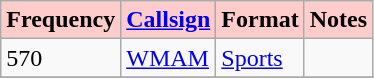<table class="wikitable">
<tr>
<th style="background:#ffcccc;">Frequency</th>
<th style="background:#ffcccc;"><a href='#'>Callsign</a></th>
<th style="background:#ffcccc;">Format</th>
<th style="background:#ffcccc;">Notes</th>
</tr>
<tr>
<td>570</td>
<td><a href='#'>WMAM</a></td>
<td><a href='#'>Sports</a></td>
<td></td>
</tr>
<tr>
</tr>
</table>
